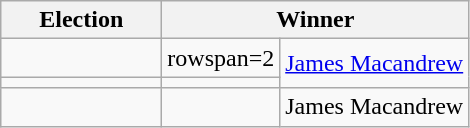<table class=wikitable>
<tr>
<th width=100>Election</th>
<th width=175 colspan=2>Winner</th>
</tr>
<tr>
<td></td>
<td>rowspan=2 </td>
<td rowspan=2><a href='#'>James Macandrew</a></td>
</tr>
<tr>
<td></td>
</tr>
<tr>
<td></td>
<td></td>
<td>James Macandrew</td>
</tr>
</table>
